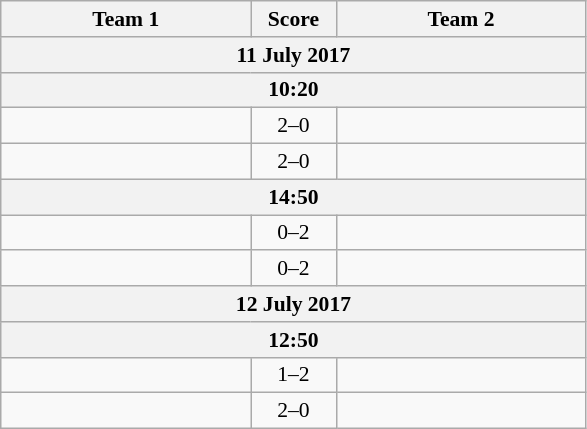<table class="wikitable" style="text-align: center; font-size:90% ">
<tr>
<th align="right" width="160">Team 1</th>
<th width="50">Score</th>
<th align="left" width="160">Team 2</th>
</tr>
<tr>
<th colspan=3>11 July 2017</th>
</tr>
<tr>
<th colspan=3>10:20</th>
</tr>
<tr>
<td align=right></td>
<td align=center>2–0</td>
<td align=left></td>
</tr>
<tr>
<td align=right></td>
<td align=center>2–0</td>
<td align=left></td>
</tr>
<tr>
<th colspan=3>14:50</th>
</tr>
<tr>
<td align=right></td>
<td align=center>0–2</td>
<td align=left></td>
</tr>
<tr>
<td align=right></td>
<td align=center>0–2</td>
<td align=left></td>
</tr>
<tr>
<th colspan=3>12 July 2017</th>
</tr>
<tr>
<th colspan=3>12:50</th>
</tr>
<tr>
<td align=right></td>
<td align=center>1–2</td>
<td align=left></td>
</tr>
<tr>
<td align=right></td>
<td align=center>2–0</td>
<td align=left></td>
</tr>
</table>
